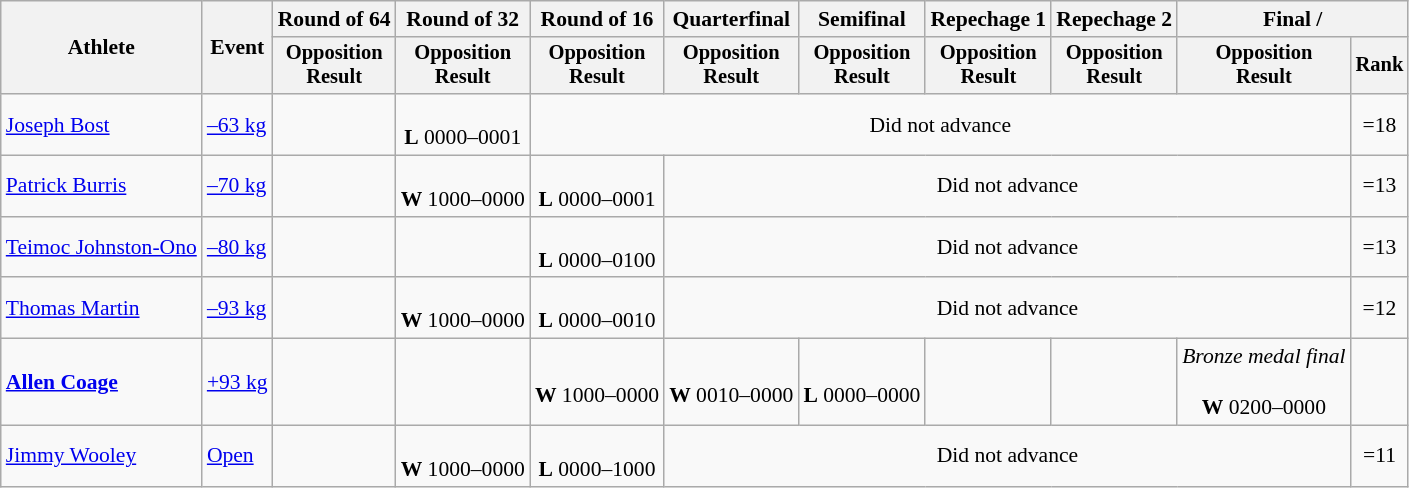<table class=wikitable style=font-size:90%;text-align:center>
<tr>
<th rowspan=2>Athlete</th>
<th rowspan=2>Event</th>
<th>Round of 64</th>
<th>Round of 32</th>
<th>Round of 16</th>
<th>Quarterfinal</th>
<th>Semifinal</th>
<th>Repechage 1</th>
<th>Repechage 2</th>
<th colspan=2>Final / </th>
</tr>
<tr style=font-size:95%>
<th>Opposition<br>Result</th>
<th>Opposition<br>Result</th>
<th>Opposition<br>Result</th>
<th>Opposition<br>Result</th>
<th>Opposition<br>Result</th>
<th>Opposition<br>Result</th>
<th>Opposition<br>Result</th>
<th>Opposition<br>Result</th>
<th>Rank</th>
</tr>
<tr>
<td align=left><a href='#'>Joseph Bost</a></td>
<td align=left><a href='#'>–63 kg</a></td>
<td></td>
<td><br><strong>L</strong> 0000–0001</td>
<td colspan=6>Did not advance</td>
<td>=18</td>
</tr>
<tr>
<td align=left><a href='#'>Patrick Burris</a></td>
<td align=left><a href='#'>–70 kg</a></td>
<td></td>
<td><br><strong>W</strong> 1000–0000</td>
<td><br><strong>L</strong> 0000–0001</td>
<td colspan=5>Did not advance</td>
<td>=13</td>
</tr>
<tr>
<td align=left><a href='#'>Teimoc Johnston-Ono</a></td>
<td align=left><a href='#'>–80 kg</a></td>
<td></td>
<td></td>
<td><br><strong>L</strong> 0000–0100</td>
<td colspan=5>Did not advance</td>
<td>=13</td>
</tr>
<tr>
<td align=left><a href='#'>Thomas Martin</a></td>
<td align=left><a href='#'>–93 kg</a></td>
<td></td>
<td><br><strong>W</strong> 1000–0000</td>
<td><br><strong>L</strong> 0000–0010</td>
<td colspan=5>Did not advance</td>
<td>=12</td>
</tr>
<tr>
<td align=left><strong><a href='#'>Allen Coage</a></strong></td>
<td align=left><a href='#'>+93 kg</a></td>
<td></td>
<td></td>
<td><br><strong>W</strong> 1000–0000</td>
<td><br><strong>W</strong> 0010–0000</td>
<td><br><strong>L</strong> 0000–0000 </td>
<td></td>
<td></td>
<td><em>Bronze medal final</em><br><br><strong>W</strong> 0200–0000</td>
<td></td>
</tr>
<tr>
<td align=left><a href='#'>Jimmy Wooley</a></td>
<td align=left><a href='#'>Open</a></td>
<td></td>
<td><br><strong>W</strong> 1000–0000</td>
<td><br><strong>L</strong> 0000–1000</td>
<td colspan=5>Did not advance</td>
<td>=11</td>
</tr>
</table>
